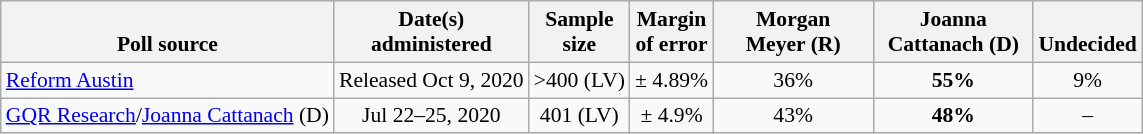<table class="wikitable" style="font-size:90%;text-align:center;">
<tr valign=bottom>
<th>Poll source</th>
<th>Date(s)<br>administered</th>
<th>Sample<br>size</th>
<th>Margin<br>of error</th>
<th style="width:100px;">Morgan<br>Meyer (R)</th>
<th style="width:100px;">Joanna<br>Cattanach (D)</th>
<th>Undecided</th>
</tr>
<tr>
<td style="text-align:left;"><a href='#'>Reform Austin</a></td>
<td>Released Oct 9, 2020</td>
<td>>400 (LV)</td>
<td>± 4.89%</td>
<td>36%</td>
<td><strong>55%</strong></td>
<td>9%</td>
</tr>
<tr>
<td style="text-align:left;"><a href='#'>GQR Research</a>/<a href='#'>Joanna Cattanach</a> (D)</td>
<td>Jul 22–25, 2020</td>
<td>401 (LV)</td>
<td>± 4.9%</td>
<td>43%</td>
<td><strong>48%</strong></td>
<td>–</td>
</tr>
</table>
